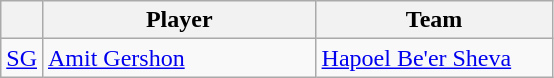<table class="wikitable">
<tr>
<th align="center"></th>
<th style="text-align:center;width:175px;">Player</th>
<th style="text-align:center;width:150px;">Team</th>
</tr>
<tr>
<td align=center><a href='#'>SG</a></td>
<td> <a href='#'>Amit Gershon</a></td>
<td><a href='#'>Hapoel Be'er Sheva</a></td>
</tr>
</table>
